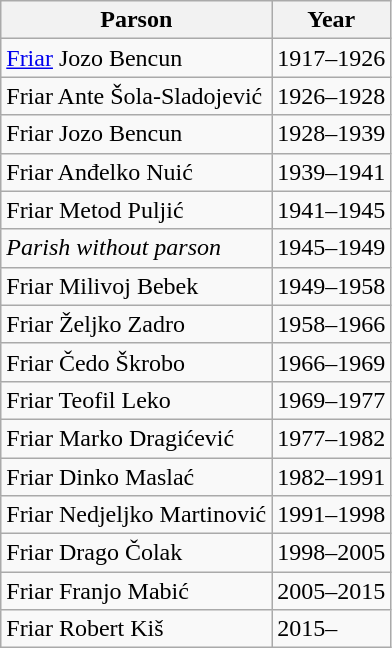<table class="wikitable">
<tr>
<th>Parson</th>
<th>Year</th>
</tr>
<tr>
<td><a href='#'>Friar</a> Jozo Bencun</td>
<td>1917–1926</td>
</tr>
<tr>
<td>Friar Ante Šola-Sladojević</td>
<td>1926–1928</td>
</tr>
<tr>
<td>Friar Jozo Bencun</td>
<td>1928–1939</td>
</tr>
<tr>
<td>Friar Anđelko Nuić</td>
<td>1939–1941</td>
</tr>
<tr>
<td>Friar Metod Puljić</td>
<td>1941–1945</td>
</tr>
<tr>
<td><em>Parish without parson</em></td>
<td>1945–1949</td>
</tr>
<tr>
<td>Friar Milivoj Bebek</td>
<td>1949–1958</td>
</tr>
<tr>
<td>Friar Željko Zadro</td>
<td>1958–1966</td>
</tr>
<tr>
<td>Friar Čedo Škrobo</td>
<td>1966–1969</td>
</tr>
<tr>
<td>Friar Teofil Leko</td>
<td>1969–1977</td>
</tr>
<tr>
<td>Friar Marko Dragićević</td>
<td>1977–1982</td>
</tr>
<tr>
<td>Friar Dinko Maslać</td>
<td>1982–1991</td>
</tr>
<tr>
<td>Friar Nedjeljko Martinović</td>
<td>1991–1998</td>
</tr>
<tr>
<td>Friar Drago Čolak</td>
<td>1998–2005</td>
</tr>
<tr>
<td>Friar Franjo Mabić</td>
<td>2005–2015</td>
</tr>
<tr>
<td>Friar Robert Kiš</td>
<td>2015–</td>
</tr>
</table>
